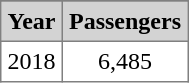<table class="toccolours sortable" border="1" cellpadding="4"  style="text-align:center; border-collapse:collapse;">
<tr>
</tr>
<tr style="background:lightgrey;">
<th>Year</th>
<th>Passengers</th>
</tr>
<tr>
<td>2018</td>
<td>6,485</td>
</tr>
</table>
